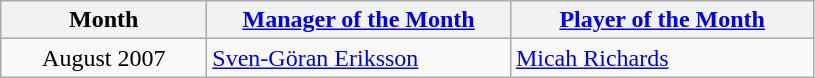<table class="wikitable">
<tr>
<th width="130">Month</th>
<th><a href='#'>Manager of the Month</a></th>
<th><a href='#'>Player of the Month</a></th>
</tr>
<tr>
<td align="center">August 2007</td>
<td width="195"> <a href='#'>Sven-Göran Eriksson</a></td>
<td width="195"> <a href='#'>Micah Richards</a></td>
</tr>
</table>
